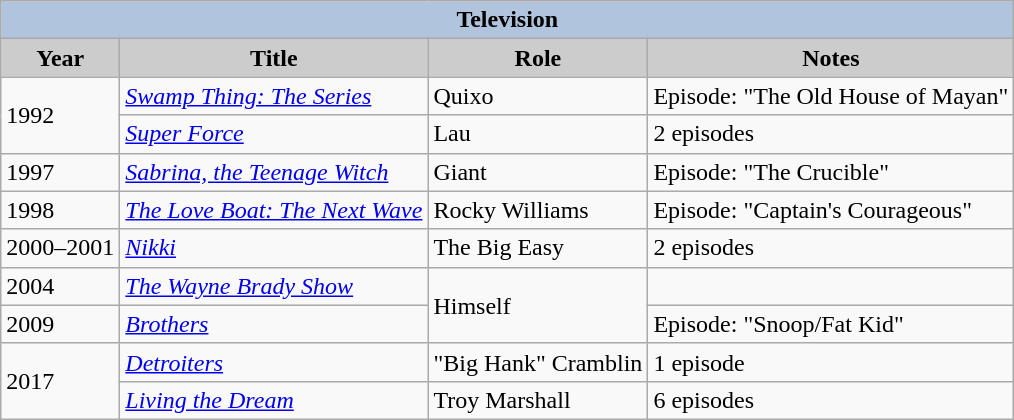<table class="wikitable sortable">
<tr style="text-align:center;">
<th colspan=4 style="background:#B0C4DE;">Television</th>
</tr>
<tr style="text-align:center;">
<th style="background:#ccc;">Year</th>
<th style="background:#ccc;">Title</th>
<th style="background:#ccc;">Role</th>
<th style="background:#ccc;">Notes</th>
</tr>
<tr>
<td rowspan="2">1992</td>
<td><em><a href='#'>Swamp Thing: The Series</a></em></td>
<td>Quixo</td>
<td>Episode: "The Old House of Mayan"</td>
</tr>
<tr>
<td><em><a href='#'>Super Force</a></em></td>
<td>Lau</td>
<td>2 episodes</td>
</tr>
<tr>
<td>1997</td>
<td><em><a href='#'>Sabrina, the Teenage Witch</a></em></td>
<td>Giant</td>
<td>Episode: "The Crucible"</td>
</tr>
<tr>
<td>1998</td>
<td><em><a href='#'>The Love Boat: The Next Wave</a></em></td>
<td>Rocky Williams</td>
<td>Episode: "Captain's Courageous"</td>
</tr>
<tr>
<td>2000–2001</td>
<td><em><a href='#'>Nikki</a></em></td>
<td>The Big Easy</td>
<td>2 episodes</td>
</tr>
<tr>
<td>2004</td>
<td><em><a href='#'>The Wayne Brady Show</a></em></td>
<td rowspan="2">Himself</td>
<td></td>
</tr>
<tr>
<td>2009</td>
<td><em><a href='#'>Brothers</a></em></td>
<td>Episode: "Snoop/Fat Kid"</td>
</tr>
<tr>
<td rowspan="2">2017</td>
<td><em><a href='#'>Detroiters</a></em></td>
<td>"Big Hank" Cramblin</td>
<td>1 episode</td>
</tr>
<tr>
<td><em><a href='#'>Living the Dream</a></em></td>
<td>Troy Marshall</td>
<td>6 episodes</td>
</tr>
</table>
